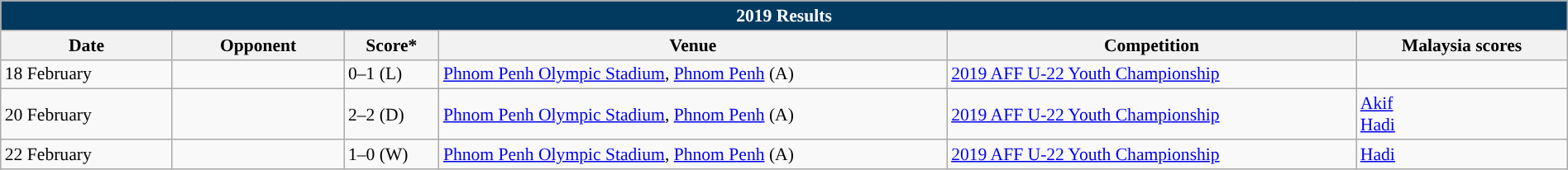<table class="wikitable" width=100% style="text-align:left;font-size:90%;">
<tr>
<th colspan=9 style="background: #013A5E; color: #FFFFFF;">2019 Results</th>
</tr>
<tr>
<th width=80>Date</th>
<th width=80>Opponent</th>
<th width=20>Score*</th>
<th width=250>Venue</th>
<th width=200>Competition</th>
<th width=100>Malaysia scores</th>
</tr>
<tr>
<td>18 February</td>
<td></td>
<td>0–1 (L)</td>
<td><a href='#'>Phnom Penh Olympic Stadium</a>, <a href='#'>Phnom Penh</a> (A)</td>
<td><a href='#'>2019 AFF U-22 Youth Championship</a></td>
<td></td>
</tr>
<tr>
<td>20 February</td>
<td></td>
<td>2–2 (D)</td>
<td><a href='#'>Phnom Penh Olympic Stadium</a>, <a href='#'>Phnom Penh</a> (A)</td>
<td><a href='#'>2019 AFF U-22 Youth Championship</a></td>
<td><a href='#'>Akif</a> <br><a href='#'>Hadi</a> </td>
</tr>
<tr>
<td>22 February</td>
<td></td>
<td>1–0 (W)</td>
<td><a href='#'>Phnom Penh Olympic Stadium</a>, <a href='#'>Phnom Penh</a> (A)</td>
<td><a href='#'>2019 AFF U-22 Youth Championship</a></td>
<td><a href='#'>Hadi</a> </td>
</tr>
</table>
